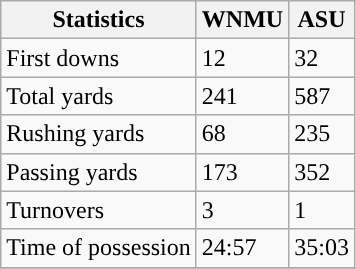<table class="wikitable">
<tr>
<th>Statistics</th>
<th>WNMU</th>
<th>ASU</th>
</tr>
<tr>
<td>First downs</td>
<td>12</td>
<td>32</td>
</tr>
<tr>
<td>Total yards</td>
<td>241</td>
<td>587</td>
</tr>
<tr>
<td>Rushing yards</td>
<td>68</td>
<td>235</td>
</tr>
<tr>
<td>Passing yards</td>
<td>173</td>
<td>352</td>
</tr>
<tr>
<td>Turnovers</td>
<td>3</td>
<td>1</td>
</tr>
<tr>
<td>Time of possession</td>
<td>24:57</td>
<td>35:03</td>
</tr>
<tr>
</tr>
</table>
